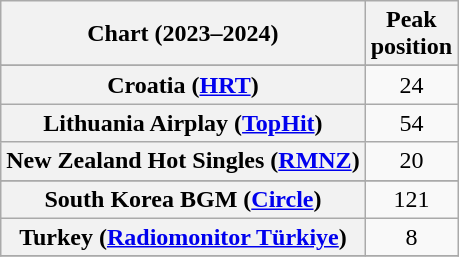<table class="wikitable sortable plainrowheaders" style="text-align:center">
<tr>
<th scope="col">Chart (2023–2024)</th>
<th scope="col">Peak<br>position</th>
</tr>
<tr>
</tr>
<tr>
<th scope="row">Croatia (<a href='#'>HRT</a>)</th>
<td>24</td>
</tr>
<tr>
<th scope="row">Lithuania Airplay (<a href='#'>TopHit</a>)</th>
<td>54</td>
</tr>
<tr>
<th scope="row">New Zealand Hot Singles (<a href='#'>RMNZ</a>)</th>
<td>20</td>
</tr>
<tr>
</tr>
<tr>
</tr>
<tr>
<th scope="row">South Korea BGM (<a href='#'>Circle</a>)</th>
<td>121</td>
</tr>
<tr>
<th scope="row">Turkey (<a href='#'>Radiomonitor Türkiye</a>)</th>
<td>8</td>
</tr>
<tr>
</tr>
</table>
